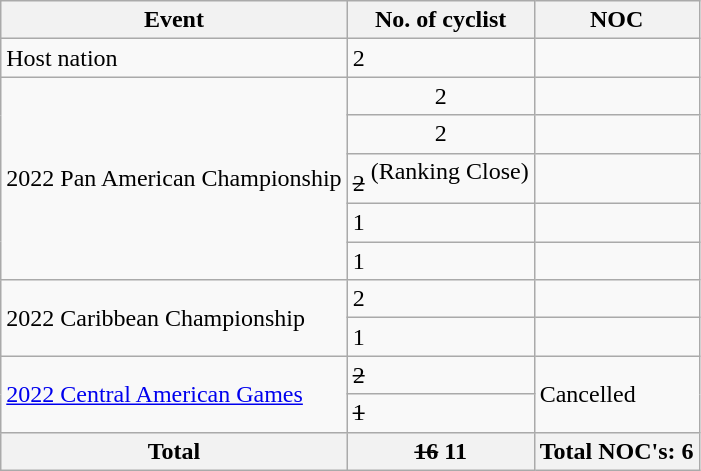<table class="wikitable">
<tr>
<th>Event</th>
<th>No. of cyclist</th>
<th>NOC</th>
</tr>
<tr>
<td>Host nation</td>
<td>2</td>
<td></td>
</tr>
<tr>
<td rowspan="5">2022 Pan American Championship</td>
<td align="center">2</td>
<td></td>
</tr>
<tr>
<td style="text-align:center;">2</td>
<td></td>
</tr>
<tr>
<td style="text-align:center;"><s>2</s> <big><sup>(Ranking Close)</sup></big></td>
<td><s></s></td>
</tr>
<tr>
<td>1</td>
<td></td>
</tr>
<tr>
<td>1</td>
<td></td>
</tr>
<tr>
<td rowspan="2">2022 Caribbean Championship</td>
<td>2</td>
<td></td>
</tr>
<tr>
<td>1</td>
<td></td>
</tr>
<tr>
<td rowspan="2"><a href='#'>2022 Central American Games</a></td>
<td><s>2</s></td>
<td rowspan="2">Cancelled</td>
</tr>
<tr>
<td><s>1</s></td>
</tr>
<tr>
<th>Total</th>
<th><s>16</s> 11</th>
<th>Total NOC's: 6</th>
</tr>
</table>
